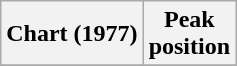<table class="wikitable plainrowheaders">
<tr>
<th>Chart (1977)</th>
<th>Peak <br> position</th>
</tr>
<tr>
</tr>
</table>
